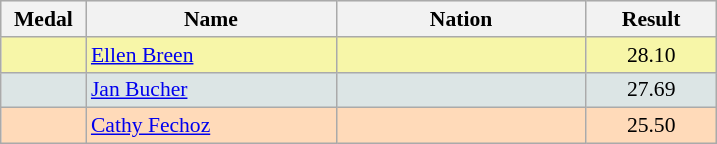<table class=wikitable style="border:1px solid #AAAAAA;font-size:90%">
<tr bgcolor="#E4E4E4">
<th width=50>Medal</th>
<th width=160>Name</th>
<th width=160>Nation</th>
<th width=80>Result</th>
</tr>
<tr bgcolor="#F7F6A8">
<td align="center"></td>
<td><a href='#'>Ellen Breen</a></td>
<td></td>
<td align="center">28.10</td>
</tr>
<tr bgcolor="#DCE5E5">
<td align="center"></td>
<td><a href='#'>Jan Bucher</a></td>
<td></td>
<td align="center">27.69</td>
</tr>
<tr bgcolor="#FFDAB9">
<td align="center"></td>
<td><a href='#'>Cathy Fechoz</a></td>
<td></td>
<td align="center">25.50</td>
</tr>
</table>
